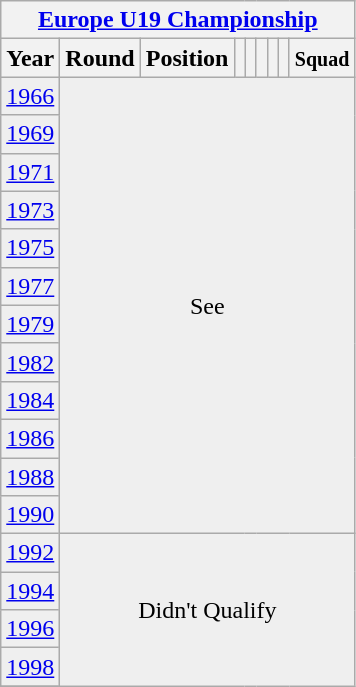<table class="wikitable" style="text-align: center;">
<tr>
<th colspan=9><a href='#'>Europe U19 Championship</a></th>
</tr>
<tr>
<th>Year</th>
<th>Round</th>
<th>Position</th>
<th></th>
<th></th>
<th></th>
<th></th>
<th></th>
<th><small>Squad</small></th>
</tr>
<tr bgcolor="efefef">
<td> <a href='#'>1966</a></td>
<td colspan=8 rowspan=12>See </td>
</tr>
<tr bgcolor="efefef">
<td> <a href='#'>1969</a></td>
</tr>
<tr bgcolor="efefef">
<td> <a href='#'>1971</a></td>
</tr>
<tr bgcolor="efefef">
<td> <a href='#'>1973</a></td>
</tr>
<tr bgcolor="efefef">
<td> <a href='#'>1975</a></td>
</tr>
<tr bgcolor="efefef">
<td> <a href='#'>1977</a></td>
</tr>
<tr bgcolor="efefef">
<td> <a href='#'>1979</a></td>
</tr>
<tr bgcolor="efefef">
<td> <a href='#'>1982</a></td>
</tr>
<tr bgcolor="efefef">
<td> <a href='#'>1984</a></td>
</tr>
<tr bgcolor="efefef">
<td> <a href='#'>1986</a></td>
</tr>
<tr bgcolor="efefef">
<td> <a href='#'>1988</a></td>
</tr>
<tr bgcolor="efefef">
<td> <a href='#'>1990</a></td>
</tr>
<tr bgcolor="efefef">
<td> <a href='#'>1992</a></td>
<td colspan=8 rowspan=5>Didn't Qualify</td>
</tr>
<tr bgcolor="efefef">
<td> <a href='#'>1994</a></td>
</tr>
<tr bgcolor="efefef">
<td> <a href='#'>1996</a></td>
</tr>
<tr bgcolor="efefef">
<td> <a href='#'>1998</a></td>
</tr>
<tr>
</tr>
</table>
